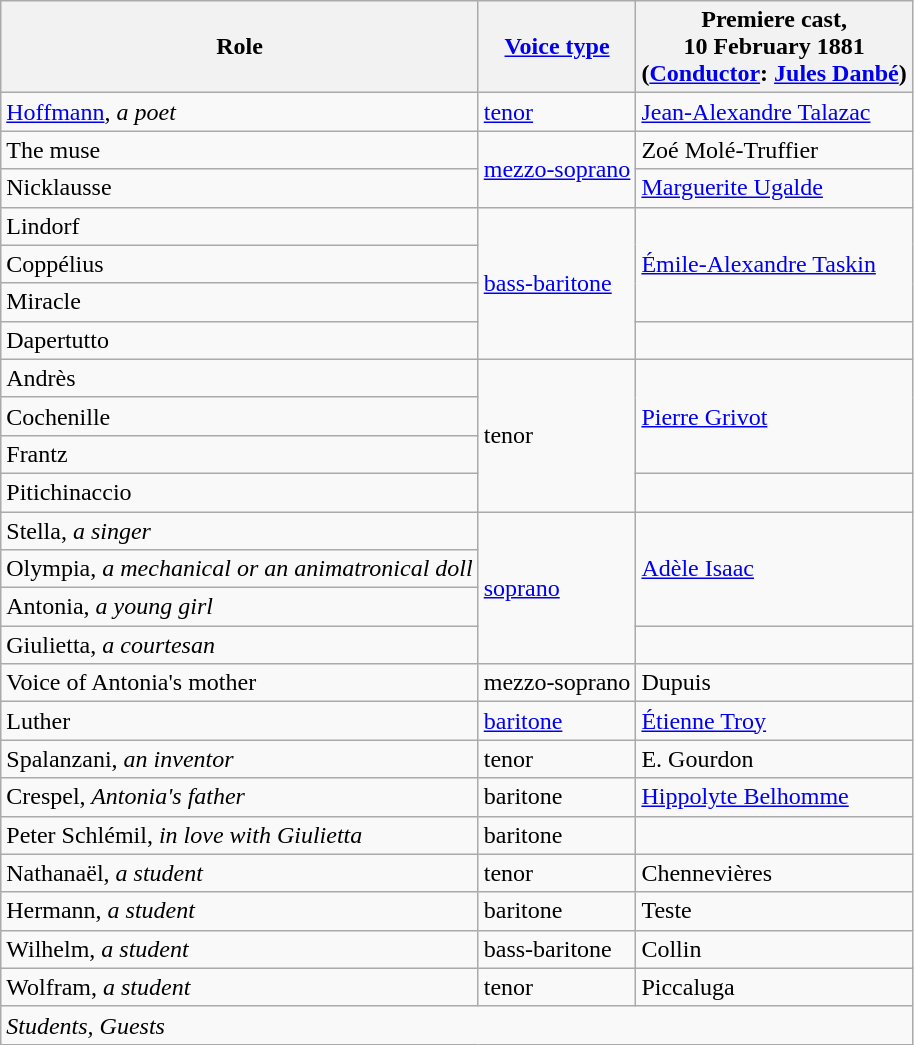<table class="wikitable">
<tr>
<th>Role</th>
<th><a href='#'>Voice type</a></th>
<th>Premiere cast,<br>10 February 1881<br>(<a href='#'>Conductor</a>: <a href='#'>Jules Danbé</a>)</th>
</tr>
<tr>
<td><a href='#'>Hoffmann</a>, <em>a poet</em></td>
<td><a href='#'>tenor</a></td>
<td><a href='#'>Jean-Alexandre Talazac</a></td>
</tr>
<tr>
<td>The muse</td>
<td rowspan="2"><a href='#'>mezzo-soprano</a></td>
<td>Zoé Molé-Truffier</td>
</tr>
<tr>
<td>Nicklausse</td>
<td><a href='#'>Marguerite Ugalde</a></td>
</tr>
<tr>
<td>Lindorf</td>
<td rowspan="4"><a href='#'>bass-baritone</a></td>
<td rowspan="3"><a href='#'>Émile-Alexandre Taskin</a></td>
</tr>
<tr>
<td>Coppélius</td>
</tr>
<tr>
<td>Miracle</td>
</tr>
<tr>
<td>Dapertutto</td>
<td></td>
</tr>
<tr>
<td>Andrès</td>
<td rowspan="4">tenor</td>
<td rowspan="3"><a href='#'>Pierre Grivot</a></td>
</tr>
<tr>
<td>Cochenille</td>
</tr>
<tr>
<td>Frantz</td>
</tr>
<tr>
<td>Pitichinaccio</td>
<td></td>
</tr>
<tr>
<td>Stella, <em>a singer</em></td>
<td rowspan="4"><a href='#'>soprano</a></td>
<td rowspan="3"><a href='#'>Adèle Isaac</a></td>
</tr>
<tr>
<td>Olympia, <em>a mechanical or an animatronical doll</em></td>
</tr>
<tr>
<td>Antonia, <em>a young girl</em></td>
</tr>
<tr>
<td>Giulietta, <em>a courtesan</em></td>
<td></td>
</tr>
<tr>
<td>Voice of Antonia's mother</td>
<td>mezzo-soprano</td>
<td>Dupuis</td>
</tr>
<tr>
<td>Luther</td>
<td><a href='#'>baritone</a></td>
<td><a href='#'>Étienne Troy</a></td>
</tr>
<tr>
<td>Spalanzani, <em>an inventor</em></td>
<td>tenor</td>
<td>E. Gourdon</td>
</tr>
<tr>
<td>Crespel,<em> Antonia's father</em></td>
<td>baritone</td>
<td><a href='#'>Hippolyte Belhomme</a></td>
</tr>
<tr>
<td>Peter Schlémil, <em>in love with Giulietta</em></td>
<td>baritone</td>
<td></td>
</tr>
<tr>
<td>Nathanaël, <em>a student</em></td>
<td>tenor</td>
<td>Chennevières</td>
</tr>
<tr>
<td>Hermann, <em>a student</em></td>
<td>baritone</td>
<td>Teste</td>
</tr>
<tr>
<td>Wilhelm, <em>a student</em></td>
<td>bass-baritone</td>
<td>Collin</td>
</tr>
<tr>
<td>Wolfram, <em>a student</em></td>
<td>tenor</td>
<td>Piccaluga</td>
</tr>
<tr>
<td colspan="3"><em>Students, Guests</em></td>
</tr>
</table>
